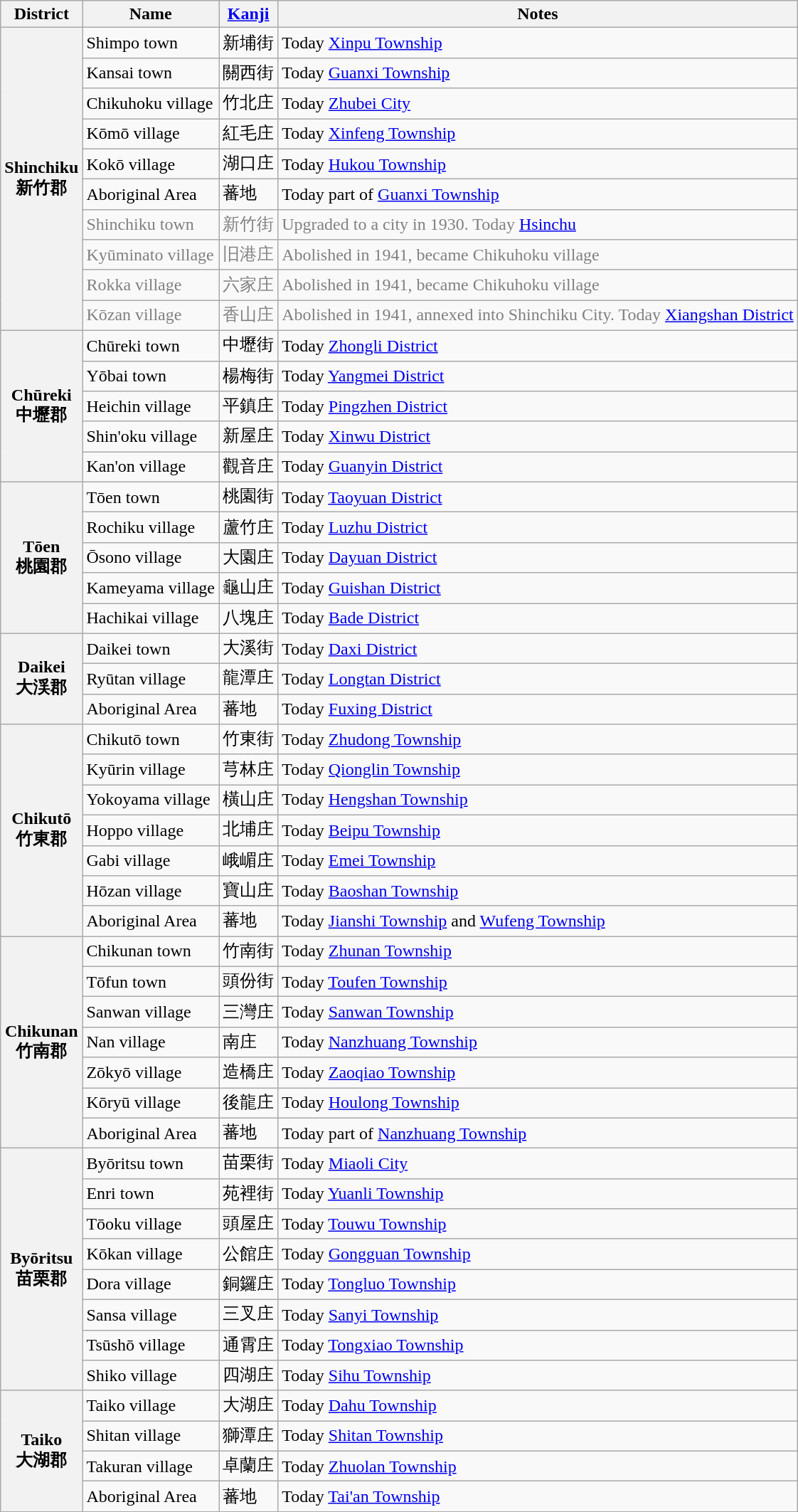<table class=wikitable>
<tr>
<th>District</th>
<th>Name</th>
<th><a href='#'>Kanji</a></th>
<th>Notes</th>
</tr>
<tr>
<th rowspan=10>Shinchiku<br>新竹郡</th>
<td>Shimpo town</td>
<td>新埔街</td>
<td>Today <a href='#'>Xinpu Township</a></td>
</tr>
<tr>
<td>Kansai town</td>
<td>關西街</td>
<td>Today <a href='#'>Guanxi Township</a></td>
</tr>
<tr>
<td>Chikuhoku village</td>
<td>竹北庄</td>
<td>Today <a href='#'>Zhubei City</a></td>
</tr>
<tr>
<td>Kōmō village</td>
<td>紅毛庄</td>
<td>Today <a href='#'>Xinfeng Township</a></td>
</tr>
<tr>
<td>Kokō village</td>
<td>湖口庄</td>
<td>Today <a href='#'>Hukou Township</a></td>
</tr>
<tr>
<td>Aboriginal Area</td>
<td>蕃地</td>
<td>Today part of <a href='#'>Guanxi Township</a></td>
</tr>
<tr style="color:grey;">
<td>Shinchiku town</td>
<td>新竹街</td>
<td>Upgraded to a city in 1930. Today <a href='#'>Hsinchu</a></td>
</tr>
<tr style="color:grey;">
<td>Kyūminato village</td>
<td>旧港庄</td>
<td>Abolished in 1941, became Chikuhoku village</td>
</tr>
<tr style="color:grey;">
<td>Rokka village</td>
<td>六家庄</td>
<td>Abolished in 1941, became Chikuhoku village</td>
</tr>
<tr style="color:grey;">
<td>Kōzan village</td>
<td>香山庄</td>
<td>Abolished in 1941, annexed into Shinchiku City. Today <a href='#'>Xiangshan District</a></td>
</tr>
<tr>
<th rowspan=5>Chūreki<br>中壢郡</th>
<td>Chūreki town</td>
<td>中壢街</td>
<td>Today <a href='#'>Zhongli District</a></td>
</tr>
<tr>
<td>Yōbai town</td>
<td>楊梅街</td>
<td>Today <a href='#'>Yangmei District</a></td>
</tr>
<tr>
<td>Heichin village</td>
<td>平鎮庄</td>
<td>Today <a href='#'>Pingzhen District</a></td>
</tr>
<tr>
<td>Shin'oku village</td>
<td>新屋庄</td>
<td>Today <a href='#'>Xinwu District</a></td>
</tr>
<tr>
<td>Kan'on village</td>
<td>觀音庄</td>
<td>Today <a href='#'>Guanyin District</a></td>
</tr>
<tr>
<th rowspan=5>Tōen<br>桃園郡</th>
<td>Tōen town</td>
<td>桃園街</td>
<td>Today <a href='#'>Taoyuan District</a></td>
</tr>
<tr>
<td>Rochiku village</td>
<td>蘆竹庄</td>
<td>Today <a href='#'>Luzhu District</a></td>
</tr>
<tr>
<td>Ōsono village</td>
<td>大園庄</td>
<td>Today <a href='#'>Dayuan District</a></td>
</tr>
<tr>
<td>Kameyama village</td>
<td>龜山庄</td>
<td>Today <a href='#'>Guishan District</a></td>
</tr>
<tr>
<td>Hachikai village</td>
<td>八塊庄</td>
<td>Today <a href='#'>Bade District</a></td>
</tr>
<tr>
<th rowspan=3>Daikei<br>大渓郡</th>
<td>Daikei town</td>
<td>大溪街</td>
<td>Today <a href='#'>Daxi District</a></td>
</tr>
<tr>
<td>Ryūtan village</td>
<td>龍潭庄</td>
<td>Today <a href='#'>Longtan District</a></td>
</tr>
<tr>
<td>Aboriginal Area</td>
<td>蕃地</td>
<td>Today <a href='#'>Fuxing District</a></td>
</tr>
<tr>
<th rowspan=7>Chikutō<br>竹東郡</th>
<td>Chikutō town</td>
<td>竹東街</td>
<td>Today <a href='#'>Zhudong Township</a></td>
</tr>
<tr>
<td>Kyūrin village</td>
<td>芎林庄</td>
<td>Today <a href='#'>Qionglin Township</a></td>
</tr>
<tr>
<td>Yokoyama village</td>
<td>橫山庄</td>
<td>Today <a href='#'>Hengshan Township</a></td>
</tr>
<tr>
<td>Hoppo village</td>
<td>北埔庄</td>
<td>Today <a href='#'>Beipu Township</a></td>
</tr>
<tr>
<td>Gabi village</td>
<td>峨嵋庄</td>
<td>Today <a href='#'>Emei Township</a></td>
</tr>
<tr>
<td>Hōzan village</td>
<td>寶山庄</td>
<td>Today <a href='#'>Baoshan Township</a></td>
</tr>
<tr>
<td>Aboriginal Area</td>
<td>蕃地</td>
<td>Today <a href='#'>Jianshi Township</a> and <a href='#'>Wufeng Township</a></td>
</tr>
<tr>
<th rowspan=7>Chikunan<br>竹南郡</th>
<td>Chikunan town</td>
<td>竹南街</td>
<td>Today <a href='#'>Zhunan Township</a></td>
</tr>
<tr>
<td>Tōfun town</td>
<td>頭份街</td>
<td>Today <a href='#'>Toufen Township</a></td>
</tr>
<tr>
<td>Sanwan village</td>
<td>三灣庄</td>
<td>Today <a href='#'>Sanwan Township</a></td>
</tr>
<tr>
<td>Nan village</td>
<td>南庄</td>
<td>Today <a href='#'>Nanzhuang Township</a></td>
</tr>
<tr>
<td>Zōkyō village</td>
<td>造橋庄</td>
<td>Today <a href='#'>Zaoqiao Township</a></td>
</tr>
<tr>
<td>Kōryū village</td>
<td>後龍庄</td>
<td>Today <a href='#'>Houlong Township</a></td>
</tr>
<tr>
<td>Aboriginal Area</td>
<td>蕃地</td>
<td>Today part of <a href='#'>Nanzhuang Township</a></td>
</tr>
<tr>
<th rowspan=8>Byōritsu<br>苗栗郡</th>
<td>Byōritsu town</td>
<td>苗栗街</td>
<td>Today <a href='#'>Miaoli City</a></td>
</tr>
<tr>
<td>Enri town</td>
<td>苑裡街</td>
<td>Today <a href='#'>Yuanli Township</a></td>
</tr>
<tr>
<td>Tōoku village</td>
<td>頭屋庄</td>
<td>Today <a href='#'>Touwu Township</a></td>
</tr>
<tr>
<td>Kōkan village</td>
<td>公館庄</td>
<td>Today <a href='#'>Gongguan Township</a></td>
</tr>
<tr>
<td>Dora village</td>
<td>銅鑼庄</td>
<td>Today <a href='#'>Tongluo Township</a></td>
</tr>
<tr>
<td>Sansa village</td>
<td>三叉庄</td>
<td>Today <a href='#'>Sanyi Township</a></td>
</tr>
<tr>
<td>Tsūshō village</td>
<td>通霄庄</td>
<td>Today <a href='#'>Tongxiao Township</a></td>
</tr>
<tr>
<td>Shiko village</td>
<td>四湖庄</td>
<td>Today <a href='#'>Sihu Township</a></td>
</tr>
<tr>
<th rowspan=4>Taiko<br>大湖郡</th>
<td>Taiko village</td>
<td>大湖庄</td>
<td>Today <a href='#'>Dahu Township</a></td>
</tr>
<tr>
<td>Shitan village</td>
<td>獅潭庄</td>
<td>Today <a href='#'>Shitan Township</a></td>
</tr>
<tr>
<td>Takuran village</td>
<td>卓蘭庄</td>
<td>Today <a href='#'>Zhuolan Township</a></td>
</tr>
<tr>
<td>Aboriginal Area</td>
<td>蕃地</td>
<td>Today <a href='#'>Tai'an Township</a></td>
</tr>
</table>
